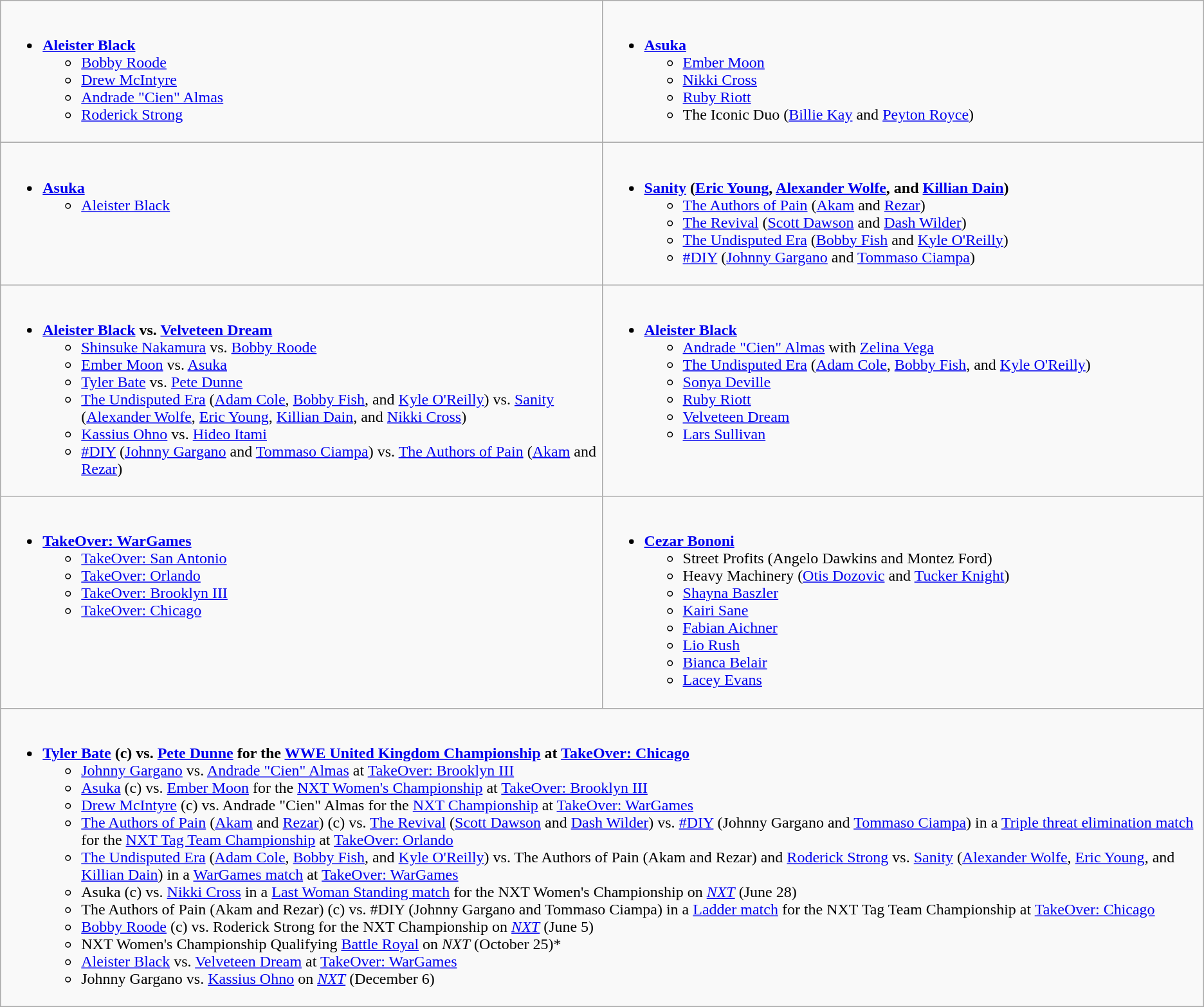<table class="wikitable">
<tr>
<td style="vertical-align:top; width:50%;"><br><ul><li><strong><a href='#'>Aleister Black</a></strong><ul><li><a href='#'>Bobby Roode</a></li><li><a href='#'>Drew McIntyre</a></li><li><a href='#'>Andrade "Cien" Almas</a></li><li><a href='#'>Roderick Strong</a></li></ul></li></ul></td>
<td style="vertical-align:top; width:50%;"><br><ul><li><strong><a href='#'>Asuka</a></strong><ul><li><a href='#'>Ember Moon</a></li><li><a href='#'>Nikki Cross</a></li><li><a href='#'>Ruby Riott</a></li><li>The Iconic Duo (<a href='#'>Billie Kay</a> and <a href='#'>Peyton Royce</a>)</li></ul></li></ul></td>
</tr>
<tr>
<td style="vertical-align:top; width:50%;"><br><ul><li><strong><a href='#'>Asuka</a></strong><ul><li><a href='#'>Aleister Black</a></li></ul></li></ul></td>
<td style="vertical-align:top; width:50%;"><br><ul><li><strong><a href='#'>Sanity</a> (<a href='#'>Eric Young</a>, <a href='#'>Alexander Wolfe</a>, and <a href='#'>Killian Dain</a>)</strong><ul><li><a href='#'>The Authors of Pain</a> (<a href='#'>Akam</a> and <a href='#'>Rezar</a>)</li><li><a href='#'>The Revival</a> (<a href='#'>Scott Dawson</a> and <a href='#'>Dash Wilder</a>)</li><li><a href='#'>The Undisputed Era</a> (<a href='#'>Bobby Fish</a> and <a href='#'>Kyle O'Reilly</a>)</li><li><a href='#'>#DIY</a> (<a href='#'>Johnny Gargano</a> and <a href='#'>Tommaso Ciampa</a>)</li></ul></li></ul></td>
</tr>
<tr>
<td style="vertical-align:top; width:50%;"><br><ul><li><strong><a href='#'>Aleister Black</a> vs. <a href='#'>Velveteen Dream</a></strong><ul><li><a href='#'>Shinsuke Nakamura</a> vs. <a href='#'>Bobby Roode</a></li><li><a href='#'>Ember Moon</a> vs. <a href='#'>Asuka</a></li><li><a href='#'>Tyler Bate</a> vs. <a href='#'>Pete Dunne</a></li><li><a href='#'>The Undisputed Era</a> (<a href='#'>Adam Cole</a>, <a href='#'>Bobby Fish</a>, and <a href='#'>Kyle O'Reilly</a>) vs. <a href='#'>Sanity</a> (<a href='#'>Alexander Wolfe</a>, <a href='#'>Eric Young</a>, <a href='#'>Killian Dain</a>, and <a href='#'>Nikki Cross</a>)</li><li><a href='#'>Kassius Ohno</a> vs. <a href='#'>Hideo Itami</a></li><li><a href='#'>#DIY</a> (<a href='#'>Johnny Gargano</a> and <a href='#'>Tommaso Ciampa</a>) vs. <a href='#'>The Authors of Pain</a> (<a href='#'>Akam</a> and <a href='#'>Rezar</a>)</li></ul></li></ul></td>
<td style="vertical-align:top; width:50%;"><br><ul><li><strong><a href='#'>Aleister Black</a></strong><ul><li><a href='#'>Andrade "Cien" Almas</a> with <a href='#'>Zelina Vega</a></li><li><a href='#'>The Undisputed Era</a> (<a href='#'>Adam Cole</a>, <a href='#'>Bobby Fish</a>, and <a href='#'>Kyle O'Reilly</a>)</li><li><a href='#'>Sonya Deville</a></li><li><a href='#'>Ruby Riott</a></li><li><a href='#'>Velveteen Dream</a></li><li><a href='#'>Lars Sullivan</a></li></ul></li></ul></td>
</tr>
<tr>
<td style="vertical-align:top; width:50%;"><br><ul><li><strong><a href='#'>TakeOver: WarGames</a></strong><ul><li><a href='#'>TakeOver: San Antonio</a></li><li><a href='#'>TakeOver: Orlando</a></li><li><a href='#'>TakeOver: Brooklyn III</a></li><li><a href='#'>TakeOver: Chicago</a></li></ul></li></ul></td>
<td style="vertical-align:top; width:50%;"><br><ul><li><strong><a href='#'>Cezar Bononi</a></strong><ul><li>Street Profits (Angelo Dawkins and Montez Ford)</li><li>Heavy Machinery (<a href='#'>Otis Dozovic</a> and <a href='#'>Tucker Knight</a>)</li><li><a href='#'>Shayna Baszler</a></li><li><a href='#'>Kairi Sane</a></li><li><a href='#'>Fabian Aichner</a></li><li><a href='#'>Lio Rush</a></li><li><a href='#'>Bianca Belair</a></li><li><a href='#'>Lacey Evans</a></li></ul></li></ul></td>
</tr>
<tr>
<td style="vertical-align:top; width:50%;" colspan=2><br><ul><li><strong><a href='#'>Tyler Bate</a> (c) vs. <a href='#'>Pete Dunne</a> for the <a href='#'>WWE United Kingdom Championship</a> at <a href='#'>TakeOver: Chicago</a></strong><ul><li><a href='#'>Johnny Gargano</a> vs. <a href='#'>Andrade "Cien" Almas</a> at <a href='#'>TakeOver: Brooklyn III</a></li><li><a href='#'>Asuka</a> (c) vs. <a href='#'>Ember Moon</a> for the <a href='#'>NXT Women's Championship</a> at <a href='#'>TakeOver: Brooklyn III</a></li><li><a href='#'>Drew McIntyre</a> (c) vs. Andrade "Cien" Almas for the <a href='#'>NXT Championship</a> at <a href='#'>TakeOver: WarGames</a></li><li><a href='#'>The Authors of Pain</a> (<a href='#'>Akam</a> and <a href='#'>Rezar</a>) (c) vs. <a href='#'>The Revival</a> (<a href='#'>Scott Dawson</a> and <a href='#'>Dash Wilder</a>) vs. <a href='#'>#DIY</a> (Johnny Gargano and <a href='#'>Tommaso Ciampa</a>) in a <a href='#'>Triple threat elimination match</a> for the <a href='#'>NXT Tag Team Championship</a> at <a href='#'>TakeOver: Orlando</a></li><li><a href='#'>The Undisputed Era</a> (<a href='#'>Adam Cole</a>, <a href='#'>Bobby Fish</a>, and <a href='#'>Kyle O'Reilly</a>) vs. The Authors of Pain (Akam and Rezar) and <a href='#'>Roderick Strong</a> vs. <a href='#'>Sanity</a> (<a href='#'>Alexander Wolfe</a>, <a href='#'>Eric Young</a>, and <a href='#'>Killian Dain</a>) in a <a href='#'>WarGames match</a> at <a href='#'>TakeOver: WarGames</a></li><li>Asuka (c) vs. <a href='#'>Nikki Cross</a> in a <a href='#'>Last Woman Standing match</a> for the NXT Women's Championship on <em><a href='#'>NXT</a></em> (June 28)</li><li>The Authors of Pain (Akam and Rezar) (c) vs. #DIY (Johnny Gargano and Tommaso Ciampa) in a <a href='#'>Ladder match</a> for the NXT Tag Team Championship at <a href='#'>TakeOver: Chicago</a></li><li><a href='#'>Bobby Roode</a> (c) vs. Roderick Strong for the NXT Championship on <em><a href='#'>NXT</a></em> (June 5)</li><li>NXT Women's Championship Qualifying <a href='#'>Battle Royal</a> on <em>NXT</em> (October 25)*</li><li><a href='#'>Aleister Black</a> vs. <a href='#'>Velveteen Dream</a> at <a href='#'>TakeOver: WarGames</a></li><li>Johnny Gargano vs. <a href='#'>Kassius Ohno</a> on <em><a href='#'>NXT</a></em> (December 6)</li></ul></li></ul></td>
</tr>
</table>
